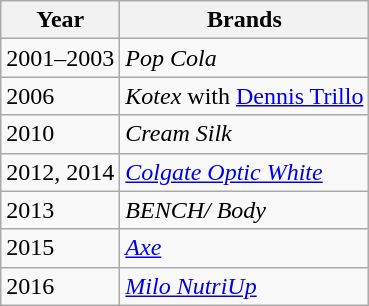<table class="wikitable">
<tr>
<th>Year</th>
<th>Brands</th>
</tr>
<tr>
<td>2001–2003</td>
<td><em>Pop Cola</em></td>
</tr>
<tr>
<td>2006</td>
<td><em>Kotex</em> with <a href='#'>Dennis Trillo</a></td>
</tr>
<tr>
<td>2010</td>
<td><em>Cream Silk</em></td>
</tr>
<tr>
<td>2012, 2014</td>
<td><em><a href='#'>Colgate Optic White</a></em></td>
</tr>
<tr>
<td>2013</td>
<td><em>BENCH/ Body</em></td>
</tr>
<tr>
<td>2015</td>
<td><em><a href='#'>Axe</a></em></td>
</tr>
<tr>
<td>2016</td>
<td><em><a href='#'>Milo NutriUp</a></em></td>
</tr>
</table>
